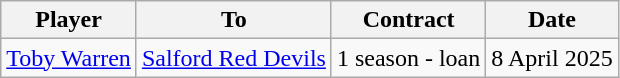<table class="wikitable">
<tr>
<th>Player</th>
<th>To</th>
<th>Contract</th>
<th>Date</th>
</tr>
<tr>
<td> <a href='#'>Toby Warren</a></td>
<td> <a href='#'>Salford Red Devils</a></td>
<td>1 season - loan</td>
<td>8 April 2025</td>
</tr>
</table>
